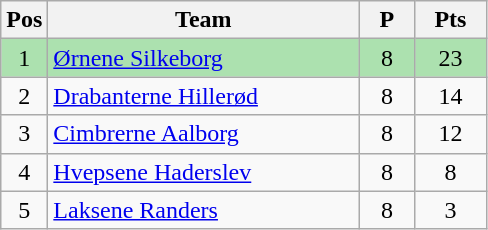<table class="wikitable" style="font-size: 100%">
<tr>
<th width=20>Pos</th>
<th width=200>Team</th>
<th width=30>P</th>
<th width=40>Pts</th>
</tr>
<tr align=center style="background:#ACE1AF;">
<td>1</td>
<td align="left"><a href='#'>Ørnene Silkeborg</a></td>
<td>8</td>
<td>23</td>
</tr>
<tr align=center>
<td>2</td>
<td align="left"><a href='#'>Drabanterne Hillerød</a></td>
<td>8</td>
<td>14</td>
</tr>
<tr align=center>
<td>3</td>
<td align="left"><a href='#'>Cimbrerne Aalborg</a></td>
<td>8</td>
<td>12</td>
</tr>
<tr align=center>
<td>4</td>
<td align="left"><a href='#'>Hvepsene Haderslev</a></td>
<td>8</td>
<td>8</td>
</tr>
<tr align=center>
<td>5</td>
<td align="left"><a href='#'>Laksene Randers</a></td>
<td>8</td>
<td>3</td>
</tr>
</table>
